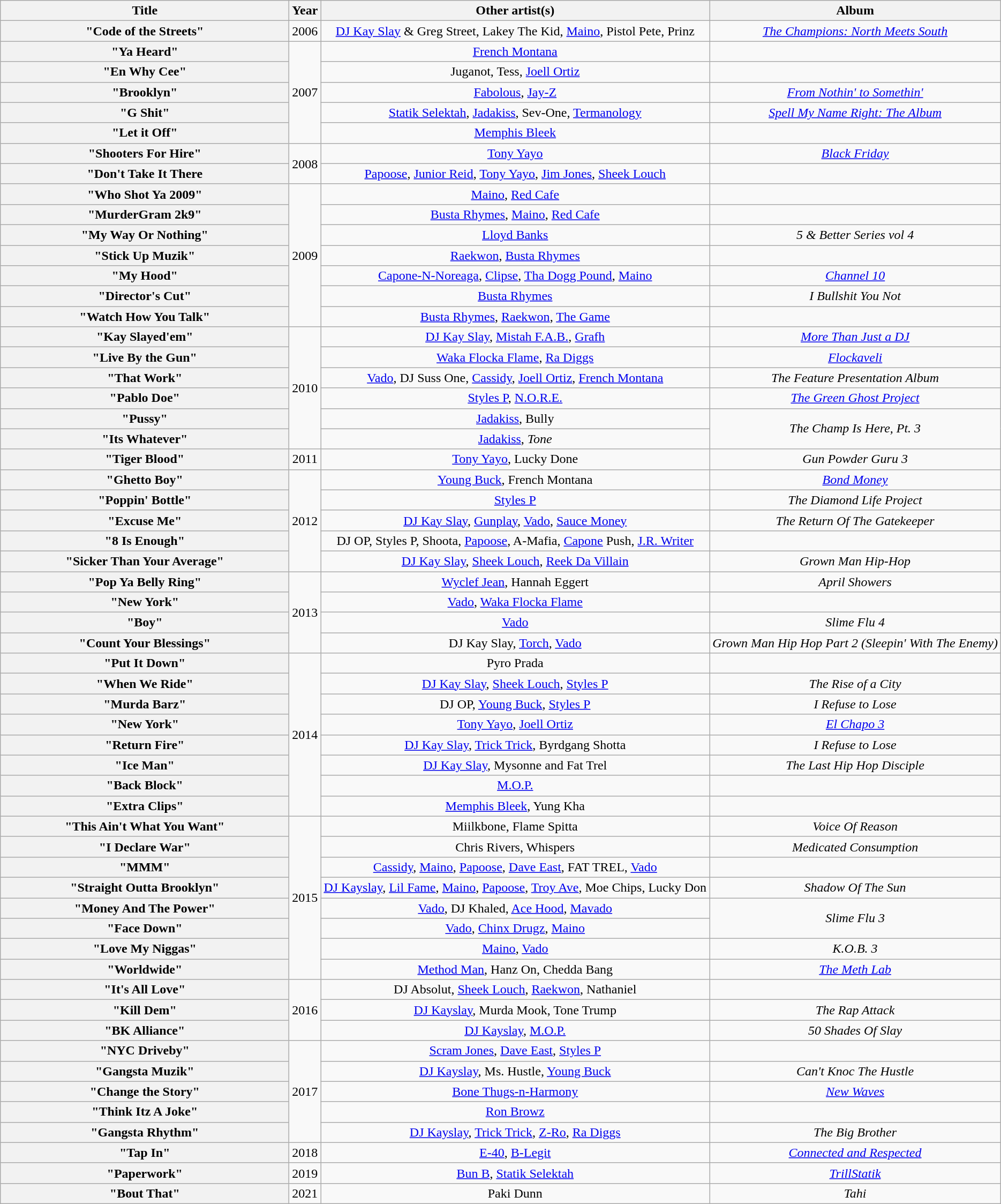<table class="wikitable plainrowheaders" style="text-align:center;">
<tr>
<th scope="col" style="width:22em;">Title</th>
<th scope="col">Year</th>
<th scope="col">Other artist(s)</th>
<th scope="col">Album</th>
</tr>
<tr>
<th scope="row">"Code of the Streets"</th>
<td>2006</td>
<td><a href='#'>DJ Kay Slay</a> & Greg Street, Lakey The Kid, <a href='#'>Maino</a>, Pistol Pete, Prinz</td>
<td><em><a href='#'>The Champions: North Meets South</a></em></td>
</tr>
<tr>
<th scope="row">"Ya Heard"</th>
<td rowspan="5">2007</td>
<td><a href='#'>French Montana</a></td>
<td></td>
</tr>
<tr>
<th scope="row">"En Why Cee"</th>
<td>Juganot, Tess, <a href='#'>Joell Ortiz</a></td>
<td></td>
</tr>
<tr>
<th scope="row">"Brooklyn"</th>
<td><a href='#'>Fabolous</a>, <a href='#'>Jay-Z</a></td>
<td><em><a href='#'>From Nothin' to Somethin'</a></em></td>
</tr>
<tr>
<th scope="row">"G Shit"</th>
<td><a href='#'>Statik Selektah</a>, <a href='#'>Jadakiss</a>, Sev-One, <a href='#'>Termanology</a></td>
<td><em><a href='#'>Spell My Name Right: The Album</a></em></td>
</tr>
<tr>
<th scope="row">"Let it Off"</th>
<td><a href='#'>Memphis Bleek</a></td>
<td></td>
</tr>
<tr>
<th scope="row">"Shooters For Hire"</th>
<td rowspan="2">2008</td>
<td><a href='#'>Tony Yayo</a></td>
<td><em><a href='#'>Black Friday</a></em></td>
</tr>
<tr>
<th scope="row">"Don't Take It There</th>
<td><a href='#'>Papoose</a>, <a href='#'>Junior Reid</a>, <a href='#'>Tony Yayo</a>, <a href='#'>Jim Jones</a>, <a href='#'>Sheek Louch</a></td>
<td></td>
</tr>
<tr>
<th scope="row">"Who Shot Ya 2009"</th>
<td rowspan="7">2009</td>
<td><a href='#'>Maino</a>, <a href='#'>Red Cafe</a></td>
<td></td>
</tr>
<tr>
<th scope="row">"MurderGram 2k9"</th>
<td><a href='#'>Busta Rhymes</a>, <a href='#'>Maino</a>, <a href='#'>Red Cafe</a></td>
<td></td>
</tr>
<tr>
<th scope="row">"My Way Or Nothing"</th>
<td><a href='#'>Lloyd Banks</a></td>
<td><em>5 & Better Series vol 4</em></td>
</tr>
<tr>
<th scope="row">"Stick Up Muzik"</th>
<td><a href='#'>Raekwon</a>, <a href='#'>Busta Rhymes</a></td>
<td></td>
</tr>
<tr>
<th scope="row">"My Hood"</th>
<td><a href='#'>Capone-N-Noreaga</a>, <a href='#'>Clipse</a>, <a href='#'>Tha Dogg Pound</a>, <a href='#'>Maino</a></td>
<td><em><a href='#'>Channel 10</a></em></td>
</tr>
<tr>
<th scope="row">"Director's Cut"</th>
<td><a href='#'>Busta Rhymes</a></td>
<td><em>I Bullshit You Not</em></td>
</tr>
<tr>
<th scope="row">"Watch How You Talk"</th>
<td><a href='#'>Busta Rhymes</a>, <a href='#'>Raekwon</a>, <a href='#'>The Game</a></td>
<td></td>
</tr>
<tr>
<th scope="row">"Kay Slayed'em"</th>
<td rowspan="6">2010</td>
<td><a href='#'>DJ Kay Slay</a>, <a href='#'>Mistah F.A.B.</a>, <a href='#'>Grafh</a></td>
<td><em><a href='#'>More Than Just a DJ</a></em></td>
</tr>
<tr>
<th scope="row">"Live By the Gun"</th>
<td><a href='#'>Waka Flocka Flame</a>, <a href='#'>Ra Diggs</a></td>
<td><em><a href='#'>Flockaveli</a></em></td>
</tr>
<tr>
<th scope="row">"That Work"</th>
<td><a href='#'>Vado</a>, DJ Suss One, <a href='#'>Cassidy</a>, <a href='#'>Joell Ortiz</a>, <a href='#'>French Montana</a></td>
<td><em>The Feature Presentation Album</em></td>
</tr>
<tr>
<th scope="row">"Pablo Doe"</th>
<td><a href='#'>Styles P</a>, <a href='#'>N.O.R.E.</a></td>
<td><em><a href='#'>The Green Ghost Project</a></em></td>
</tr>
<tr>
<th scope="row">"Pussy"</th>
<td><a href='#'>Jadakiss</a>, Bully</td>
<td rowspan="2"><em>The Champ Is Here, Pt. 3</em></td>
</tr>
<tr>
<th scope="row">"Its Whatever"</th>
<td><a href='#'>Jadakiss</a>, <em>Tone</em></td>
</tr>
<tr>
<th scope="row">"Tiger Blood"</th>
<td>2011</td>
<td><a href='#'>Tony Yayo</a>, Lucky Done</td>
<td><em>Gun Powder Guru 3</em></td>
</tr>
<tr>
<th scope="row">"Ghetto Boy"</th>
<td rowspan="5">2012</td>
<td><a href='#'>Young Buck</a>, French Montana</td>
<td><em><a href='#'>Bond Money</a></em></td>
</tr>
<tr>
<th scope="row">"Poppin' Bottle"</th>
<td><a href='#'>Styles P</a></td>
<td><em>The Diamond Life Project</em></td>
</tr>
<tr>
<th scope="row">"Excuse Me"</th>
<td><a href='#'>DJ Kay Slay</a>, <a href='#'>Gunplay</a>, <a href='#'>Vado</a>, <a href='#'>Sauce Money</a></td>
<td><em>The Return Of The Gatekeeper</em></td>
</tr>
<tr>
<th scope="row">"8 Is Enough"</th>
<td>DJ OP, Styles P, Shoota, <a href='#'>Papoose</a>, A-Mafia, <a href='#'>Capone</a> Push, <a href='#'>J.R. Writer</a></td>
<td></td>
</tr>
<tr>
<th scope="row">"Sicker Than Your Average"</th>
<td><a href='#'>DJ Kay Slay</a>, <a href='#'>Sheek Louch</a>, <a href='#'>Reek Da Villain</a></td>
<td><em>Grown Man Hip-Hop</em></td>
</tr>
<tr>
<th scope="row">"Pop Ya Belly Ring"</th>
<td rowspan="4">2013</td>
<td><a href='#'>Wyclef Jean</a>, Hannah Eggert</td>
<td><em>April Showers</em></td>
</tr>
<tr>
<th scope="row">"New York"</th>
<td><a href='#'>Vado</a>, <a href='#'>Waka Flocka Flame</a></td>
<td></td>
</tr>
<tr>
<th scope="row">"Boy"</th>
<td><a href='#'>Vado</a></td>
<td><em>Slime Flu 4</em></td>
</tr>
<tr>
<th scope="row">"Count Your Blessings"</th>
<td>DJ Kay Slay, <a href='#'>Torch</a>, <a href='#'>Vado</a></td>
<td><em>Grown Man Hip Hop Part 2 (Sleepin' With The Enemy)</em></td>
</tr>
<tr>
<th scope="row">"Put It Down"</th>
<td rowspan="8">2014</td>
<td>Pyro Prada</td>
<td></td>
</tr>
<tr>
<th scope="row">"When We Ride"</th>
<td><a href='#'>DJ Kay Slay</a>, <a href='#'>Sheek Louch</a>, <a href='#'>Styles P</a></td>
<td><em>The Rise of a City</em></td>
</tr>
<tr>
<th scope="row">"Murda Barz"</th>
<td>DJ OP, <a href='#'>Young Buck</a>, <a href='#'>Styles P</a></td>
<td><em>I Refuse to Lose</em></td>
</tr>
<tr>
<th scope="row">"New York"</th>
<td><a href='#'>Tony Yayo</a>, <a href='#'>Joell Ortiz</a></td>
<td><em><a href='#'>El Chapo 3</a></em></td>
</tr>
<tr>
<th scope="row">"Return Fire"</th>
<td><a href='#'>DJ Kay Slay</a>, <a href='#'>Trick Trick</a>, Byrdgang Shotta</td>
<td><em>I Refuse to Lose</em></td>
</tr>
<tr>
<th scope="row">"Ice Man"</th>
<td><a href='#'>DJ Kay Slay</a>, Mysonne and Fat Trel</td>
<td><em>The Last Hip Hop Disciple</em></td>
</tr>
<tr>
<th scope="row">"Back Block"</th>
<td><a href='#'>M.O.P.</a></td>
<td></td>
</tr>
<tr>
<th scope="row">"Extra Clips"</th>
<td><a href='#'>Memphis Bleek</a>, Yung Kha</td>
<td></td>
</tr>
<tr>
<th scope="row">"This Ain't What You Want"</th>
<td rowspan="8">2015</td>
<td>Miilkbone, Flame Spitta</td>
<td><em>Voice Of Reason</em></td>
</tr>
<tr>
<th scope="row">"I Declare War"</th>
<td>Chris Rivers, Whispers</td>
<td><em>Medicated Consumption</em></td>
</tr>
<tr>
<th scope="row">"MMM"</th>
<td><a href='#'>Cassidy</a>, <a href='#'>Maino</a>, <a href='#'>Papoose</a>, <a href='#'>Dave East</a>, FAT TREL, <a href='#'>Vado</a></td>
<td></td>
</tr>
<tr>
<th scope="row">"Straight Outta Brooklyn"</th>
<td><a href='#'>DJ Kayslay</a>, <a href='#'>Lil Fame</a>, <a href='#'>Maino</a>, <a href='#'>Papoose</a>, <a href='#'>Troy Ave</a>, Moe Chips, Lucky Don</td>
<td><em>Shadow Of The Sun</em></td>
</tr>
<tr>
<th scope="row">"Money And The Power"</th>
<td><a href='#'>Vado</a>, DJ Khaled, <a href='#'>Ace Hood</a>, <a href='#'>Mavado</a></td>
<td rowspan="2"><em>Slime Flu 3</em></td>
</tr>
<tr>
<th scope="row">"Face Down"</th>
<td><a href='#'>Vado</a>, <a href='#'>Chinx Drugz</a>, <a href='#'>Maino</a></td>
</tr>
<tr>
<th scope="row">"Love My Niggas"</th>
<td><a href='#'>Maino</a>, <a href='#'>Vado</a></td>
<td><em>K.O.B. 3</em></td>
</tr>
<tr>
<th scope="row">"Worldwide"</th>
<td><a href='#'>Method Man</a>, Hanz On, Chedda Bang</td>
<td><em><a href='#'>The Meth Lab</a></em></td>
</tr>
<tr>
<th scope="row">"It's All Love"</th>
<td rowspan="3">2016</td>
<td>DJ Absolut, <a href='#'>Sheek Louch</a>, <a href='#'>Raekwon</a>, Nathaniel</td>
<td></td>
</tr>
<tr>
<th scope="row">"Kill Dem"</th>
<td><a href='#'>DJ Kayslay</a>, Murda Mook, Tone Trump</td>
<td><em>The Rap Attack</em></td>
</tr>
<tr>
<th scope="row">"BK Alliance"</th>
<td><a href='#'>DJ Kayslay</a>, <a href='#'>M.O.P.</a></td>
<td><em>50 Shades Of Slay</em></td>
</tr>
<tr>
<th scope="row">"NYC Driveby"</th>
<td rowspan="5">2017</td>
<td><a href='#'>Scram Jones</a>, <a href='#'>Dave East</a>, <a href='#'>Styles P</a></td>
<td></td>
</tr>
<tr>
<th scope="row">"Gangsta Muzik"</th>
<td><a href='#'>DJ Kayslay</a>, Ms. Hustle, <a href='#'>Young Buck</a></td>
<td><em>Can't Knoc The Hustle</em></td>
</tr>
<tr>
<th scope="row">"Change the Story"</th>
<td><a href='#'>Bone Thugs-n-Harmony</a></td>
<td><em><a href='#'>New Waves</a></em></td>
</tr>
<tr>
<th scope="row">"Think Itz A Joke"</th>
<td><a href='#'>Ron Browz</a></td>
<td></td>
</tr>
<tr>
<th scope="row">"Gangsta Rhythm"</th>
<td><a href='#'>DJ Kayslay</a>, <a href='#'>Trick Trick</a>, <a href='#'>Z-Ro</a>, <a href='#'>Ra Diggs</a></td>
<td><em>The Big Brother</em></td>
</tr>
<tr>
<th scope="row">"Tap In"</th>
<td rowspan="1">2018</td>
<td><a href='#'>E-40</a>, <a href='#'>B-Legit</a></td>
<td><em><a href='#'>Connected and Respected</a></em></td>
</tr>
<tr>
<th scope="row">"Paperwork"</th>
<td rowspan="1">2019</td>
<td><a href='#'>Bun B</a>, <a href='#'>Statik Selektah</a></td>
<td><em><a href='#'>TrillStatik</a></em></td>
</tr>
<tr>
<th scope="row">"Bout That"</th>
<td rowspan="1">2021</td>
<td>Paki Dunn</td>
<td><em>Tahi</em></td>
</tr>
</table>
